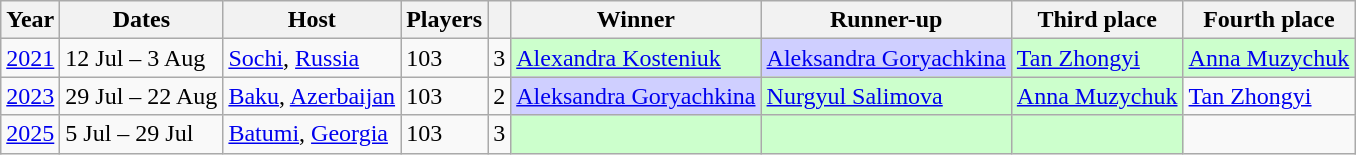<table class="wikitable">
<tr>
<th>Year</th>
<th>Dates</th>
<th>Host</th>
<th>Players</th>
<th></th>
<th>Winner</th>
<th>Runner-up</th>
<th>Third place</th>
<th>Fourth place</th>
</tr>
<tr>
<td><a href='#'>2021</a></td>
<td>12 Jul – 3 Aug</td>
<td><a href='#'>Sochi</a>, <a href='#'>Russia</a></td>
<td>103</td>
<td>3</td>
<td style="background:#ccffcc;"> <a href='#'>Alexandra Kosteniuk</a></td>
<td style="background:#cfcfff;"> <a href='#'>Aleksandra Goryachkina</a></td>
<td style="background:#ccffcc;"> <a href='#'>Tan Zhongyi</a></td>
<td style="background:#ccffcc;"> <a href='#'>Anna Muzychuk</a></td>
</tr>
<tr>
<td><a href='#'>2023</a></td>
<td>29 Jul – 22 Aug</td>
<td><a href='#'>Baku</a>, <a href='#'>Azerbaijan</a></td>
<td>103</td>
<td>2</td>
<td style="background:#cfcfff;"> <a href='#'>Aleksandra Goryachkina</a></td>
<td style="background:#ccffcc;">  <a href='#'>Nurgyul Salimova</a></td>
<td style="background:#ccffcc;"> <a href='#'>Anna Muzychuk</a></td>
<td> <a href='#'>Tan Zhongyi</a></td>
</tr>
<tr>
<td><a href='#'>2025</a></td>
<td>5 Jul – 29 Jul</td>
<td><a href='#'>Batumi</a>, <a href='#'>Georgia</a></td>
<td>103</td>
<td>3</td>
<td style="background:#ccffcc;"></td>
<td style="background:#ccffcc;"></td>
<td style="background:#ccffcc;"></td>
<td></td>
</tr>
</table>
